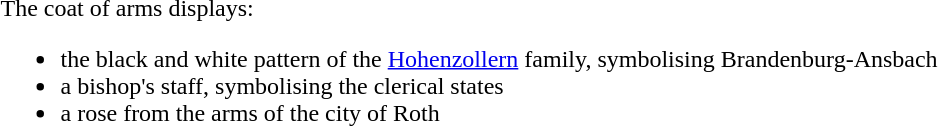<table>
<tr valign=top>
<td></td>
<td>The coat of arms displays:<br><ul><li>the black and white pattern of the <a href='#'>Hohenzollern</a> family, symbolising Brandenburg-Ansbach</li><li>a bishop's staff, symbolising the clerical states</li><li>a rose from the arms of the city of Roth</li></ul></td>
</tr>
</table>
